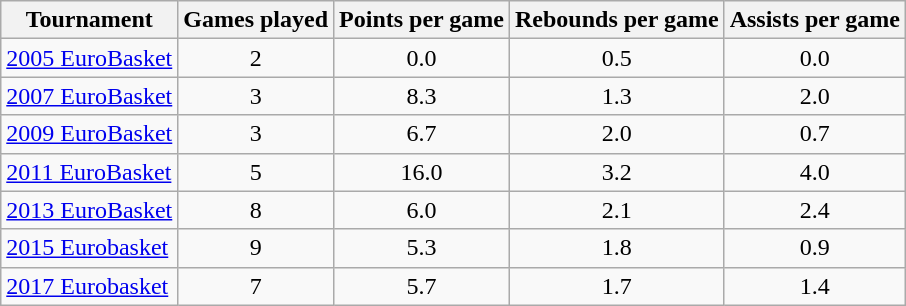<table class="wikitable">
<tr>
<th>Tournament</th>
<th>Games played</th>
<th>Points per game</th>
<th>Rebounds per game</th>
<th>Assists per game</th>
</tr>
<tr>
<td><a href='#'>2005 EuroBasket</a></td>
<td align="center">2</td>
<td align="center">0.0</td>
<td align="center">0.5</td>
<td align="center">0.0</td>
</tr>
<tr>
<td><a href='#'>2007 EuroBasket</a></td>
<td align="center">3</td>
<td align="center">8.3</td>
<td align="center">1.3</td>
<td align="center">2.0</td>
</tr>
<tr>
<td><a href='#'>2009 EuroBasket</a></td>
<td align="center">3</td>
<td align="center">6.7</td>
<td align="center">2.0</td>
<td align="center">0.7</td>
</tr>
<tr>
<td><a href='#'>2011 EuroBasket</a></td>
<td align="center">5</td>
<td align="center">16.0</td>
<td align="center">3.2</td>
<td align="center">4.0</td>
</tr>
<tr>
<td><a href='#'>2013 EuroBasket</a></td>
<td align="center">8</td>
<td align="center">6.0</td>
<td align="center">2.1</td>
<td align="center">2.4</td>
</tr>
<tr>
<td><a href='#'>2015 Eurobasket</a></td>
<td align="center">9</td>
<td align="center">5.3</td>
<td align="center">1.8</td>
<td align="center">0.9</td>
</tr>
<tr>
<td><a href='#'>2017 Eurobasket</a></td>
<td align="center">7</td>
<td align="center">5.7</td>
<td align="center">1.7</td>
<td align="center">1.4</td>
</tr>
</table>
